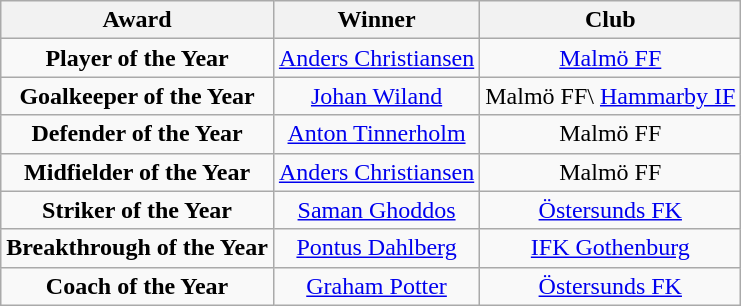<table class="wikitable" style="text-align:center">
<tr>
<th>Award</th>
<th><strong>Winner</strong></th>
<th>Club</th>
</tr>
<tr>
<td><strong>Player of the Year</strong></td>
<td> <a href='#'>Anders Christiansen</a></td>
<td><a href='#'>Malmö FF</a></td>
</tr>
<tr>
<td><strong>Goalkeeper of the Year</strong></td>
<td> <a href='#'>Johan Wiland</a></td>
<td>Malmö FF\ <a href='#'>Hammarby IF</a></td>
</tr>
<tr>
<td><strong>Defender of the Year</strong></td>
<td> <a href='#'>Anton Tinnerholm</a></td>
<td>Malmö FF</td>
</tr>
<tr>
<td><strong>Midfielder of the Year</strong></td>
<td> <a href='#'>Anders Christiansen</a></td>
<td>Malmö FF</td>
</tr>
<tr>
<td><strong>Striker of the Year</strong></td>
<td> <a href='#'>Saman Ghoddos</a></td>
<td><a href='#'>Östersunds FK</a></td>
</tr>
<tr>
<td><strong>Breakthrough of the Year</strong></td>
<td> <a href='#'>Pontus Dahlberg</a></td>
<td><a href='#'>IFK Gothenburg</a></td>
</tr>
<tr>
<td><strong>Coach of the Year</strong></td>
<td> <a href='#'>Graham Potter</a></td>
<td><a href='#'>Östersunds FK</a></td>
</tr>
</table>
